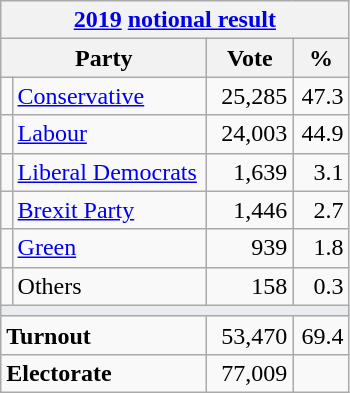<table class="wikitable">
<tr>
<th colspan="4"><a href='#'>2019</a> <a href='#'>notional result</a></th>
</tr>
<tr>
<th bgcolor="#DDDDFF" width="130px" colspan="2">Party</th>
<th bgcolor="#DDDDFF" width="50px">Vote</th>
<th bgcolor="#DDDDFF" width="30px">%</th>
</tr>
<tr>
<td></td>
<td><a href='#'>Conservative</a></td>
<td align=right>25,285</td>
<td align=right>47.3</td>
</tr>
<tr>
<td></td>
<td><a href='#'>Labour</a></td>
<td align=right>24,003</td>
<td align=right>44.9</td>
</tr>
<tr>
<td></td>
<td><a href='#'>Liberal Democrats</a></td>
<td align=right>1,639</td>
<td align=right>3.1</td>
</tr>
<tr>
<td></td>
<td><a href='#'>Brexit Party</a></td>
<td align=right>1,446</td>
<td align=right>2.7</td>
</tr>
<tr>
<td></td>
<td><a href='#'>Green</a></td>
<td align=right>939</td>
<td align=right>1.8</td>
</tr>
<tr>
<td></td>
<td>Others</td>
<td align=right>158</td>
<td align=right>0.3</td>
</tr>
<tr>
<td colspan="4" bgcolor="#EAECF0"></td>
</tr>
<tr>
<td colspan="2"><strong>Turnout</strong></td>
<td align=right>53,470</td>
<td align=right>69.4</td>
</tr>
<tr>
<td colspan="2"><strong>Electorate</strong></td>
<td align=right>77,009</td>
</tr>
</table>
